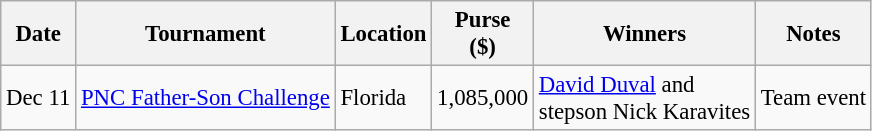<table class="wikitable" style="font-size:95%">
<tr>
<th>Date</th>
<th>Tournament</th>
<th>Location</th>
<th>Purse<br>($)</th>
<th>Winners</th>
<th>Notes</th>
</tr>
<tr>
<td>Dec 11</td>
<td><a href='#'>PNC Father-Son Challenge</a></td>
<td>Florida</td>
<td align=right>1,085,000</td>
<td> <a href='#'>David Duval</a> and<br>stepson Nick Karavites</td>
<td>Team event</td>
</tr>
</table>
